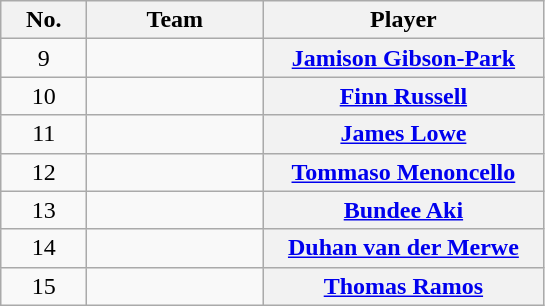<table class="wikitable" style="text-align:center">
<tr>
<th width=50>No.</th>
<th width=110>Team</th>
<th width=180>Player</th>
</tr>
<tr>
<td>9</td>
<td align=left></td>
<th><a href='#'>Jamison Gibson-Park</a></th>
</tr>
<tr>
<td>10</td>
<td align=left></td>
<th><a href='#'>Finn Russell</a></th>
</tr>
<tr>
<td>11</td>
<td align=left></td>
<th><a href='#'>James Lowe</a></th>
</tr>
<tr>
<td>12</td>
<td align=left></td>
<th><a href='#'>Tommaso Menoncello</a></th>
</tr>
<tr>
<td>13</td>
<td align=left></td>
<th><a href='#'>Bundee Aki</a></th>
</tr>
<tr>
<td>14</td>
<td align=left></td>
<th><a href='#'>Duhan van der Merwe</a></th>
</tr>
<tr>
<td>15</td>
<td align=left></td>
<th><a href='#'>Thomas Ramos</a></th>
</tr>
</table>
